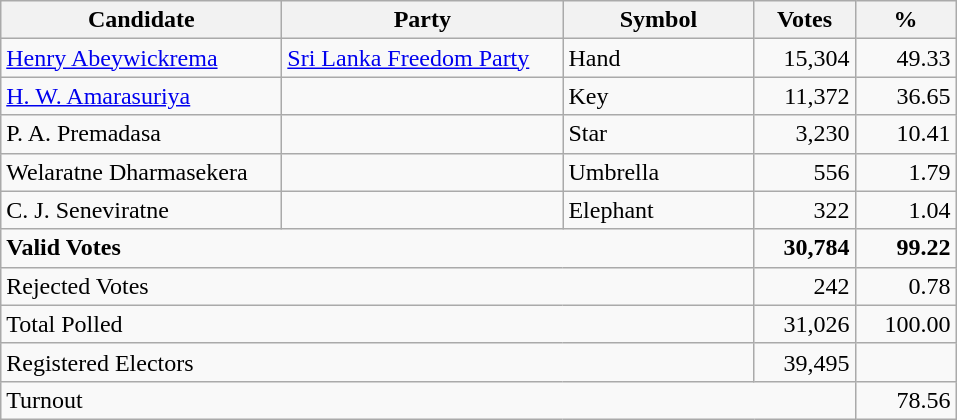<table class="wikitable" border="1" style="text-align:right;">
<tr>
<th align=left width="180">Candidate</th>
<th align=left width="180">Party</th>
<th align=left width="120">Symbol</th>
<th align=left width="60">Votes</th>
<th align=left width="60">%</th>
</tr>
<tr>
<td align=left><a href='#'>Henry Abeywickrema</a></td>
<td align=left><a href='#'>Sri Lanka Freedom Party</a></td>
<td align=left>Hand</td>
<td align=right>15,304</td>
<td align=right>49.33</td>
</tr>
<tr>
<td align=left><a href='#'>H. W. Amarasuriya</a></td>
<td></td>
<td align=left>Key</td>
<td align=right>11,372</td>
<td align=right>36.65</td>
</tr>
<tr>
<td align=left>P. A. Premadasa</td>
<td></td>
<td align=left>Star</td>
<td align=right>3,230</td>
<td align=right>10.41</td>
</tr>
<tr>
<td align=left>Welaratne Dharmasekera</td>
<td></td>
<td align=left>Umbrella</td>
<td align=right>556</td>
<td align=right>1.79</td>
</tr>
<tr>
<td align=left>C. J. Seneviratne</td>
<td></td>
<td align=left>Elephant</td>
<td align=right>322</td>
<td align=right>1.04</td>
</tr>
<tr>
<td align=left colspan=3><strong>Valid Votes</strong></td>
<td align=right><strong>30,784</strong></td>
<td align=right><strong>99.22</strong></td>
</tr>
<tr>
<td align=left colspan=3>Rejected Votes</td>
<td align=right>242</td>
<td align=right>0.78</td>
</tr>
<tr>
<td align=left colspan=3>Total Polled</td>
<td align=right>31,026</td>
<td align=right>100.00</td>
</tr>
<tr>
<td align=left colspan=3>Registered Electors</td>
<td align=right>39,495</td>
<td></td>
</tr>
<tr>
<td align=left colspan=4>Turnout</td>
<td align=right>78.56</td>
</tr>
</table>
